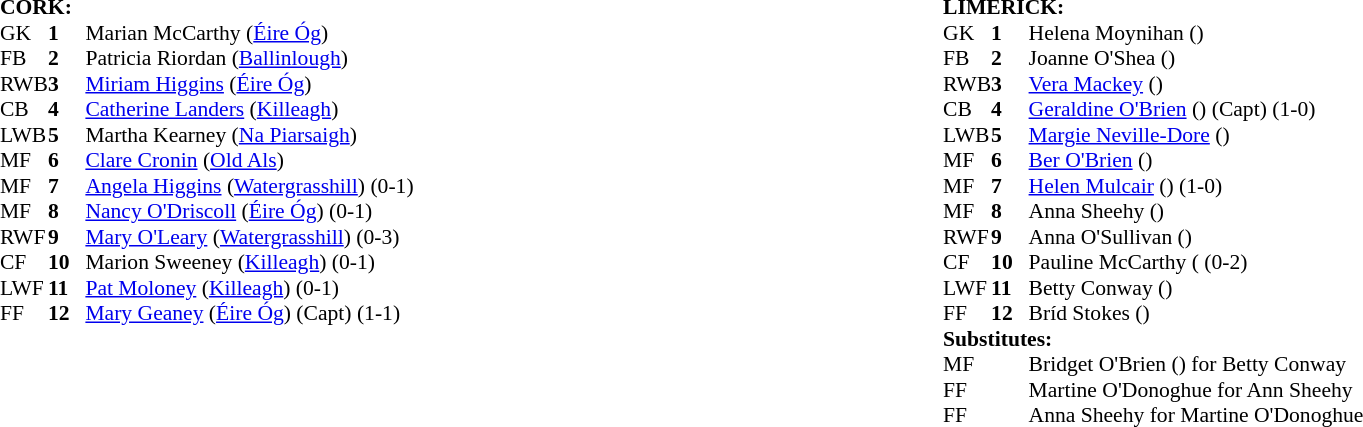<table width="100%">
<tr>
<td valign="top" width="50%"><br><table style="font-size: 90%" cellspacing="0" cellpadding="0" align=center>
<tr>
<td colspan="4"><strong>CORK:</strong></td>
</tr>
<tr>
<th width="25"></th>
<th width="25"></th>
</tr>
<tr>
<td>GK</td>
<td><strong>1</strong></td>
<td>Marian McCarthy (<a href='#'>Éire Óg</a>)</td>
</tr>
<tr>
<td>FB</td>
<td><strong>2</strong></td>
<td>Patricia Riordan (<a href='#'>Ballinlough</a>)</td>
</tr>
<tr>
<td>RWB</td>
<td><strong>3</strong></td>
<td><a href='#'>Miriam Higgins</a> (<a href='#'>Éire Óg</a>)</td>
</tr>
<tr>
<td>CB</td>
<td><strong>4</strong></td>
<td><a href='#'>Catherine Landers</a> (<a href='#'>Killeagh</a>)</td>
</tr>
<tr>
<td>LWB</td>
<td><strong>5</strong></td>
<td>Martha Kearney (<a href='#'>Na Piarsaigh</a>)</td>
</tr>
<tr>
<td>MF</td>
<td><strong>6</strong></td>
<td><a href='#'>Clare Cronin</a> (<a href='#'>Old Als</a>)</td>
</tr>
<tr>
<td>MF</td>
<td><strong>7</strong></td>
<td><a href='#'>Angela Higgins</a> (<a href='#'>Watergrasshill</a>) (0-1)</td>
</tr>
<tr>
<td>MF</td>
<td><strong>8</strong></td>
<td><a href='#'>Nancy O'Driscoll</a> (<a href='#'>Éire Óg</a>) (0-1)</td>
</tr>
<tr>
<td>RWF</td>
<td><strong>9</strong></td>
<td><a href='#'>Mary O'Leary</a> (<a href='#'>Watergrasshill</a>) (0-3)</td>
</tr>
<tr>
<td>CF</td>
<td><strong>10</strong></td>
<td>Marion Sweeney (<a href='#'>Killeagh</a>) (0-1)</td>
</tr>
<tr>
<td>LWF</td>
<td><strong>11</strong></td>
<td><a href='#'>Pat Moloney</a> (<a href='#'>Killeagh</a>) (0-1)</td>
</tr>
<tr>
<td>FF</td>
<td><strong>12</strong></td>
<td><a href='#'>Mary Geaney</a> (<a href='#'>Éire Óg</a>) (Capt) (1-1)</td>
</tr>
<tr>
</tr>
</table>
</td>
<td valign="top" width="50%"><br><table style="font-size: 90%" cellspacing="0" cellpadding="0" align=center>
<tr>
<td colspan="4"><strong>LIMERICK:</strong></td>
</tr>
<tr>
<th width="25"></th>
<th width="25"></th>
</tr>
<tr>
<td>GK</td>
<td><strong>1</strong></td>
<td>Helena Moynihan ()</td>
</tr>
<tr>
<td>FB</td>
<td><strong>2</strong></td>
<td>Joanne O'Shea ()</td>
</tr>
<tr>
<td>RWB</td>
<td><strong>3</strong></td>
<td><a href='#'>Vera Mackey</a> ()</td>
</tr>
<tr>
<td>CB</td>
<td><strong>4</strong></td>
<td><a href='#'>Geraldine O'Brien</a> () (Capt) (1-0)</td>
</tr>
<tr>
<td>LWB</td>
<td><strong>5</strong></td>
<td><a href='#'>Margie Neville-Dore</a> ()</td>
</tr>
<tr>
<td>MF</td>
<td><strong>6</strong></td>
<td><a href='#'>Ber O'Brien</a> ()</td>
</tr>
<tr>
<td>MF</td>
<td><strong>7</strong></td>
<td><a href='#'>Helen Mulcair</a> () (1-0)</td>
</tr>
<tr>
<td>MF</td>
<td><strong>8</strong></td>
<td>Anna Sheehy ()  </td>
</tr>
<tr>
<td>RWF</td>
<td><strong>9</strong></td>
<td>Anna O'Sullivan ()</td>
</tr>
<tr>
<td>CF</td>
<td><strong>10</strong></td>
<td>Pauline McCarthy (  (0-2)</td>
</tr>
<tr>
<td>LWF</td>
<td><strong>11</strong></td>
<td>Betty Conway () </td>
</tr>
<tr>
<td>FF</td>
<td><strong>12</strong></td>
<td>Bríd Stokes ()</td>
</tr>
<tr>
<td colspan=4><strong>Substitutes:</strong></td>
</tr>
<tr>
<td>MF</td>
<td></td>
<td>Bridget O'Brien () for Betty Conway </td>
</tr>
<tr>
<td>FF</td>
<td></td>
<td>Martine O'Donoghue for Ann Sheehy  </td>
</tr>
<tr>
<td>FF</td>
<td></td>
<td>Anna Sheehy for Martine O'Donoghue </td>
</tr>
<tr>
</tr>
</table>
</td>
</tr>
</table>
